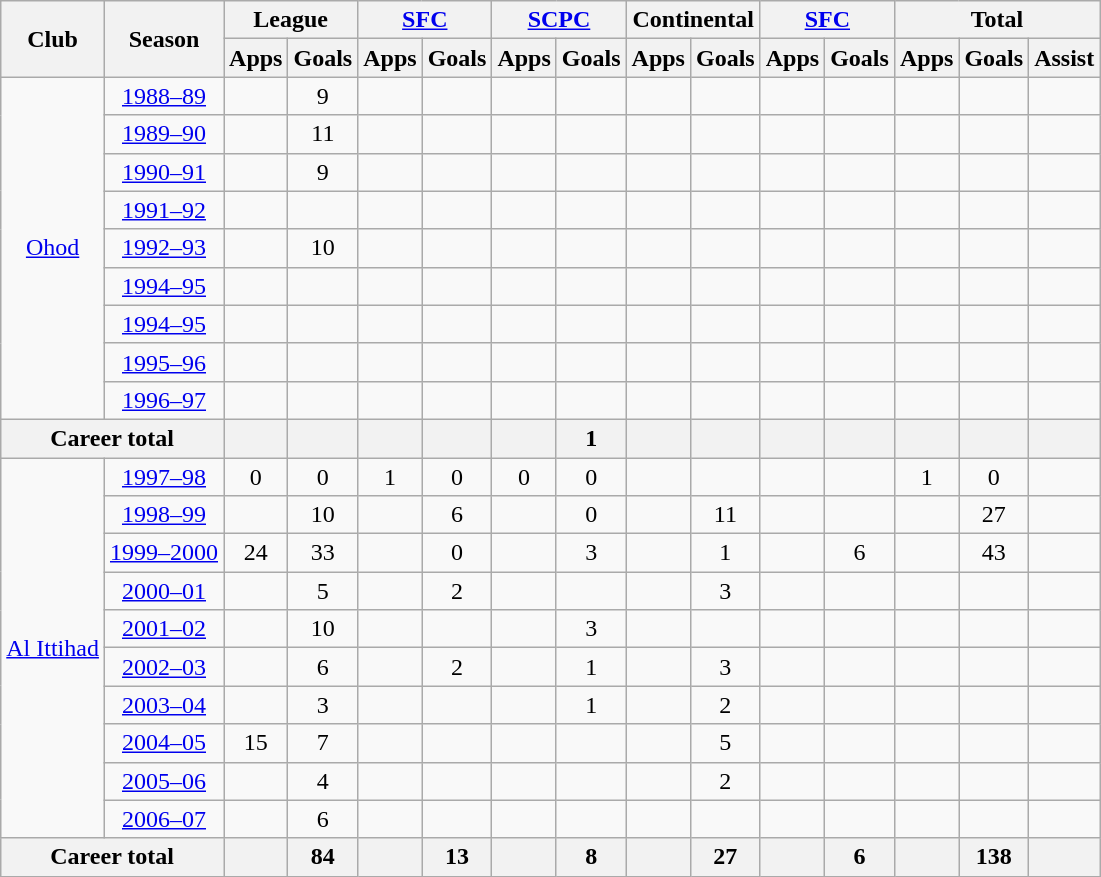<table class="wikitable" style="text-align: center">
<tr>
<th rowspan="2">Club</th>
<th rowspan="2">Season</th>
<th colspan="2">League</th>
<th colspan="2"><a href='#'>SFC</a></th>
<th colspan="2"><a href='#'>SCPC</a></th>
<th colspan="2">Continental</th>
<th colspan="2"><a href='#'>SFC</a></th>
<th colspan="3">Total</th>
</tr>
<tr>
<th>Apps</th>
<th>Goals</th>
<th>Apps</th>
<th>Goals</th>
<th>Apps</th>
<th>Goals</th>
<th>Apps</th>
<th>Goals</th>
<th>Apps</th>
<th>Goals</th>
<th>Apps</th>
<th>Goals</th>
<th>Assist</th>
</tr>
<tr>
<td rowspan="9"><a href='#'>Ohod</a></td>
<td><a href='#'>1988–89</a></td>
<td></td>
<td>9</td>
<td></td>
<td></td>
<td></td>
<td></td>
<td></td>
<td></td>
<td></td>
<td></td>
<td></td>
<td></td>
<td></td>
</tr>
<tr>
<td><a href='#'>1989–90</a></td>
<td></td>
<td>11</td>
<td></td>
<td></td>
<td></td>
<td></td>
<td></td>
<td></td>
<td></td>
<td></td>
<td></td>
<td></td>
<td></td>
</tr>
<tr>
<td><a href='#'>1990–91</a></td>
<td></td>
<td>9</td>
<td></td>
<td></td>
<td></td>
<td></td>
<td></td>
<td></td>
<td></td>
<td></td>
<td></td>
<td></td>
<td></td>
</tr>
<tr>
<td><a href='#'>1991–92</a></td>
<td></td>
<td></td>
<td></td>
<td></td>
<td></td>
<td></td>
<td></td>
<td></td>
<td></td>
<td></td>
<td></td>
<td></td>
<td></td>
</tr>
<tr>
<td><a href='#'>1992–93</a></td>
<td></td>
<td>10</td>
<td></td>
<td></td>
<td></td>
<td></td>
<td></td>
<td></td>
<td></td>
<td></td>
<td></td>
<td></td>
<td></td>
</tr>
<tr>
<td><a href='#'>1994–95</a></td>
<td></td>
<td></td>
<td></td>
<td></td>
<td></td>
<td></td>
<td></td>
<td></td>
<td></td>
<td></td>
<td></td>
<td></td>
<td></td>
</tr>
<tr>
<td><a href='#'>1994–95</a></td>
<td></td>
<td></td>
<td></td>
<td></td>
<td></td>
<td></td>
<td></td>
<td></td>
<td></td>
<td></td>
<td></td>
<td></td>
<td></td>
</tr>
<tr>
<td><a href='#'>1995–96</a></td>
<td></td>
<td></td>
<td></td>
<td></td>
<td></td>
<td></td>
<td></td>
<td></td>
<td></td>
<td></td>
<td></td>
<td></td>
<td></td>
</tr>
<tr>
<td><a href='#'>1996–97</a></td>
<td></td>
<td></td>
<td></td>
<td></td>
<td></td>
<td></td>
<td></td>
<td></td>
<td></td>
<td></td>
<td></td>
<td></td>
<td></td>
</tr>
<tr>
<th colspan="2">Career total</th>
<th></th>
<th></th>
<th></th>
<th></th>
<th></th>
<th>1</th>
<th></th>
<th></th>
<th></th>
<th></th>
<th></th>
<th></th>
<th></th>
</tr>
<tr>
<td rowspan="10"><a href='#'>Al Ittihad</a></td>
<td><a href='#'>1997–98</a></td>
<td>0</td>
<td>0</td>
<td>1</td>
<td>0</td>
<td>0</td>
<td>0</td>
<td></td>
<td></td>
<td></td>
<td></td>
<td>1</td>
<td>0</td>
<td></td>
</tr>
<tr>
<td><a href='#'>1998–99</a></td>
<td></td>
<td>10</td>
<td></td>
<td>6</td>
<td></td>
<td>0</td>
<td></td>
<td>11 </td>
<td></td>
<td></td>
<td></td>
<td>27</td>
<td></td>
</tr>
<tr>
<td><a href='#'>1999–2000</a></td>
<td>24</td>
<td>33</td>
<td></td>
<td>0</td>
<td></td>
<td>3</td>
<td></td>
<td>1</td>
<td></td>
<td>6</td>
<td></td>
<td>43</td>
<td></td>
</tr>
<tr>
<td><a href='#'>2000–01</a></td>
<td></td>
<td>5</td>
<td></td>
<td>2</td>
<td></td>
<td></td>
<td></td>
<td>3</td>
<td></td>
<td></td>
<td></td>
<td></td>
<td></td>
</tr>
<tr>
<td><a href='#'>2001–02</a></td>
<td></td>
<td>10</td>
<td></td>
<td></td>
<td></td>
<td>3</td>
<td></td>
<td></td>
<td></td>
<td></td>
<td></td>
<td></td>
<td></td>
</tr>
<tr>
<td><a href='#'>2002–03</a></td>
<td></td>
<td>6</td>
<td></td>
<td>2</td>
<td></td>
<td>1</td>
<td></td>
<td>3  </td>
<td></td>
<td></td>
<td></td>
<td></td>
<td></td>
</tr>
<tr>
<td><a href='#'>2003–04</a></td>
<td></td>
<td>3</td>
<td></td>
<td></td>
<td></td>
<td>1</td>
<td></td>
<td>2</td>
<td></td>
<td></td>
<td></td>
<td></td>
<td></td>
</tr>
<tr>
<td><a href='#'>2004–05</a></td>
<td>15</td>
<td>7</td>
<td></td>
<td></td>
<td></td>
<td></td>
<td></td>
<td>5</td>
<td></td>
<td></td>
<td></td>
<td></td>
<td></td>
</tr>
<tr>
<td><a href='#'>2005–06</a></td>
<td></td>
<td>4</td>
<td></td>
<td></td>
<td></td>
<td></td>
<td></td>
<td>2</td>
<td></td>
<td></td>
<td></td>
<td></td>
<td></td>
</tr>
<tr>
<td><a href='#'>2006–07</a></td>
<td></td>
<td>6</td>
<td></td>
<td></td>
<td></td>
<td></td>
<td></td>
<td></td>
<td></td>
<td></td>
<td></td>
<td></td>
<td></td>
</tr>
<tr>
<th colspan="2">Career total</th>
<th></th>
<th>84</th>
<th></th>
<th>13</th>
<th></th>
<th>8</th>
<th></th>
<th>27</th>
<th></th>
<th>6</th>
<th></th>
<th>138</th>
<th></th>
</tr>
</table>
